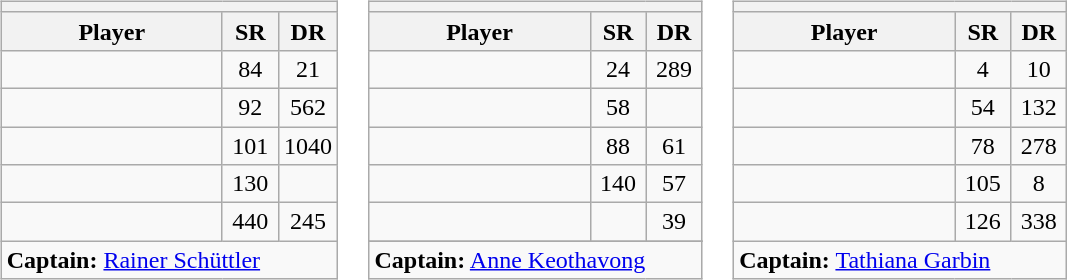<table>
<tr valign=top>
<td><br><table class="wikitable sortable nowrap">
<tr>
<th colspan=3></th>
</tr>
<tr>
<th width=140>Player</th>
<th width=30>SR</th>
<th width=30>DR</th>
</tr>
<tr>
<td></td>
<td align=center>84</td>
<td align=center>21</td>
</tr>
<tr>
<td></td>
<td align=center>92</td>
<td align=center>562</td>
</tr>
<tr>
<td></td>
<td align=center>101</td>
<td align=center>1040</td>
</tr>
<tr>
<td></td>
<td align=center>130</td>
<td align=center></td>
</tr>
<tr>
<td></td>
<td align=center>440</td>
<td align=center>245</td>
</tr>
<tr class="sortbottom">
<td colspan=3><strong>Captain:</strong> <a href='#'>Rainer Schüttler</a></td>
</tr>
</table>
</td>
<td><br><table class="wikitable sortable nowrap">
<tr>
<th colspan=3></th>
</tr>
<tr>
<th width=140>Player</th>
<th width=30>SR</th>
<th width=30>DR</th>
</tr>
<tr>
<td></td>
<td align=center>24</td>
<td align=center>289</td>
</tr>
<tr>
<td></td>
<td align=center>58</td>
<td align=center></td>
</tr>
<tr>
<td></td>
<td align=center>88</td>
<td align=center>61</td>
</tr>
<tr>
<td></td>
<td align=center>140</td>
<td align=center>57</td>
</tr>
<tr>
<td></td>
<td align=center></td>
<td align=center>39</td>
</tr>
<tr>
</tr>
<tr class="sortbottom">
<td colspan=3><strong>Captain:</strong> <a href='#'>Anne Keothavong</a></td>
</tr>
</table>
</td>
<td><br><table class="wikitable sortable nowrap">
<tr>
<th colspan=3></th>
</tr>
<tr>
<th width=140>Player</th>
<th width=30>SR</th>
<th width=30>DR</th>
</tr>
<tr>
<td></td>
<td align=center>4</td>
<td align=center>10</td>
</tr>
<tr>
<td></td>
<td align=center>54</td>
<td align=center>132</td>
</tr>
<tr>
<td></td>
<td align=center>78</td>
<td align=center>278</td>
</tr>
<tr>
<td></td>
<td align=center>105</td>
<td align=center>8</td>
</tr>
<tr>
<td></td>
<td align=center>126</td>
<td align=center>338</td>
</tr>
<tr class="sortbottom">
<td colspan=3><strong>Captain:</strong> <a href='#'>Tathiana Garbin</a></td>
</tr>
</table>
</td>
</tr>
</table>
